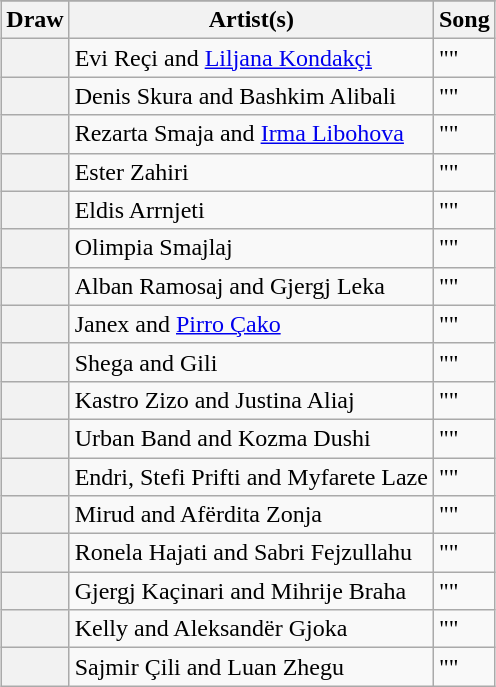<table class="sortable wikitable plainrowheaders" style="margin: 1em auto 1em auto;">
<tr>
</tr>
<tr>
<th>Draw</th>
<th>Artist(s)</th>
<th>Song</th>
</tr>
<tr>
<th scope="row"></th>
<td>Evi Reçi and <a href='#'>Liljana Kondakçi</a></td>
<td>""</td>
</tr>
<tr>
<th scope="row"></th>
<td>Denis Skura and Bashkim Alibali</td>
<td>""</td>
</tr>
<tr>
<th scope="row"></th>
<td>Rezarta Smaja and <a href='#'>Irma Libohova</a></td>
<td>""</td>
</tr>
<tr>
<th scope="row"></th>
<td>Ester Zahiri</td>
<td>""</td>
</tr>
<tr>
<th scope="row"></th>
<td>Eldis Arrnjeti</td>
<td>""</td>
</tr>
<tr>
<th scope="row"></th>
<td>Olimpia Smajlaj</td>
<td>""</td>
</tr>
<tr>
<th scope="row"></th>
<td>Alban Ramosaj and Gjergj Leka</td>
<td>""</td>
</tr>
<tr>
<th scope="row"></th>
<td>Janex and <a href='#'>Pirro Çako</a></td>
<td>""</td>
</tr>
<tr>
<th scope="row"></th>
<td>Shega and Gili</td>
<td>""</td>
</tr>
<tr>
<th scope="row"></th>
<td>Kastro Zizo and Justina Aliaj</td>
<td>""</td>
</tr>
<tr>
<th scope="row"></th>
<td>Urban Band and Kozma Dushi</td>
<td>""</td>
</tr>
<tr>
<th scope="row"></th>
<td>Endri, Stefi Prifti and Myfarete Laze</td>
<td>""</td>
</tr>
<tr>
<th scope="row"></th>
<td>Mirud and Afërdita Zonja</td>
<td>""</td>
</tr>
<tr>
<th scope="row"></th>
<td>Ronela Hajati and Sabri Fejzullahu</td>
<td>""</td>
</tr>
<tr>
<th scope="row"></th>
<td>Gjergj Kaçinari and Mihrije Braha</td>
<td>""</td>
</tr>
<tr>
<th scope="row"></th>
<td>Kelly and Aleksandër Gjoka</td>
<td>""</td>
</tr>
<tr>
<th scope="row"></th>
<td>Sajmir Çili and Luan Zhegu</td>
<td>""</td>
</tr>
</table>
